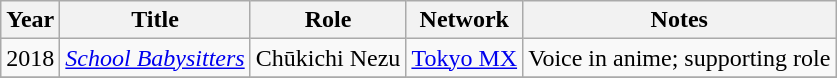<table class="wikitable sortable">
<tr>
<th>Year</th>
<th>Title</th>
<th>Role</th>
<th>Network</th>
<th class="unsortable">Notes</th>
</tr>
<tr>
<td>2018</td>
<td><em><a href='#'>School Babysitters</a></em></td>
<td>Chūkichi Nezu</td>
<td><a href='#'>Tokyo MX</a></td>
<td>Voice in anime; supporting role</td>
</tr>
<tr>
</tr>
</table>
